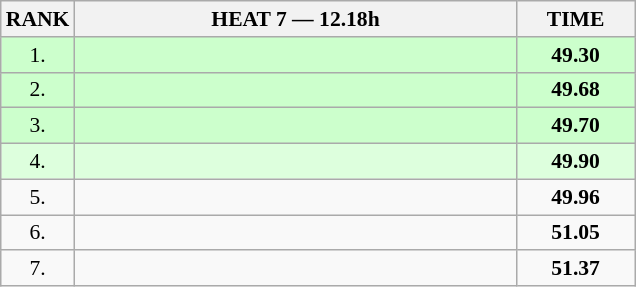<table class="wikitable" style="border-collapse: collapse; font-size: 90%;">
<tr>
<th>RANK</th>
<th style="width: 20em">HEAT 7 — 12.18h</th>
<th style="width: 5em">TIME</th>
</tr>
<tr style="background:#ccffcc;">
<td align="center">1.</td>
<td></td>
<td align="center"><strong>49.30</strong></td>
</tr>
<tr style="background:#ccffcc;">
<td align="center">2.</td>
<td></td>
<td align="center"><strong>49.68</strong></td>
</tr>
<tr style="background:#ccffcc;">
<td align="center">3.</td>
<td></td>
<td align="center"><strong>49.70</strong></td>
</tr>
<tr style="background:#ddffdd;">
<td align="center">4.</td>
<td></td>
<td align="center"><strong>49.90</strong></td>
</tr>
<tr>
<td align="center">5.</td>
<td></td>
<td align="center"><strong>49.96</strong></td>
</tr>
<tr>
<td align="center">6.</td>
<td></td>
<td align="center"><strong>51.05</strong></td>
</tr>
<tr>
<td align="center">7.</td>
<td></td>
<td align="center"><strong>51.37</strong></td>
</tr>
</table>
